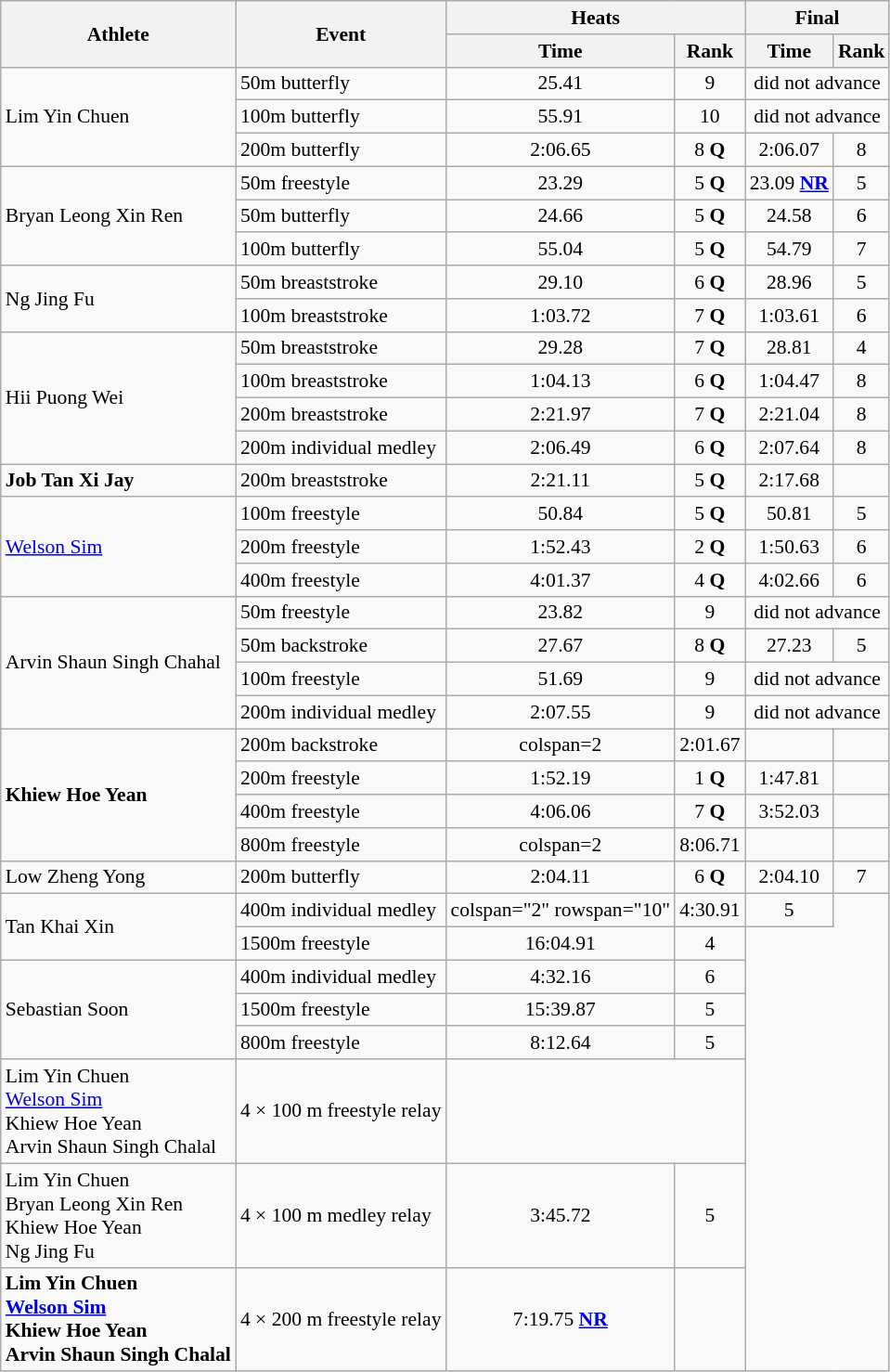<table class="wikitable" style="font-size:90%">
<tr>
<th rowspan="2">Athlete</th>
<th rowspan="2">Event</th>
<th colspan="2">Heats</th>
<th colspan="2">Final</th>
</tr>
<tr>
<th>Time</th>
<th>Rank</th>
<th>Time</th>
<th>Rank</th>
</tr>
<tr align="center">
<td rowspan="3" align="left">Lim Yin Chuen</td>
<td align="left">50m butterfly</td>
<td>25.41</td>
<td>9</td>
<td colspan="2">did not advance</td>
</tr>
<tr align="center">
<td align="left">100m butterfly</td>
<td>55.91</td>
<td>10</td>
<td colspan="2">did not advance</td>
</tr>
<tr align="center">
<td align="left">200m butterfly</td>
<td>2:06.65</td>
<td>8 <strong>Q</strong></td>
<td>2:06.07</td>
<td>8</td>
</tr>
<tr align="center">
<td rowspan="3" align="left">Bryan Leong Xin Ren</td>
<td align="left">50m freestyle</td>
<td>23.29</td>
<td>5 <strong>Q</strong></td>
<td>23.09 <strong><a href='#'>NR</a></strong></td>
<td>5</td>
</tr>
<tr align="center">
<td align="left">50m butterfly</td>
<td>24.66</td>
<td>5 <strong>Q</strong></td>
<td>24.58</td>
<td>6</td>
</tr>
<tr align="center">
<td align="left">100m butterfly</td>
<td>55.04</td>
<td>5 <strong>Q</strong></td>
<td>54.79</td>
<td>7</td>
</tr>
<tr align="center">
<td align="left" rowspan="2">Ng Jing Fu</td>
<td align="left">50m breaststroke</td>
<td>29.10</td>
<td>6 <strong>Q</strong></td>
<td>28.96</td>
<td>5</td>
</tr>
<tr align="center">
<td align="left">100m breaststroke</td>
<td>1:03.72</td>
<td>7 <strong>Q</strong></td>
<td>1:03.61</td>
<td>6</td>
</tr>
<tr align="center">
<td align="left" rowspan="4">Hii Puong Wei</td>
<td align="left">50m breaststroke</td>
<td>29.28</td>
<td>7 <strong>Q</strong></td>
<td>28.81</td>
<td>4</td>
</tr>
<tr align="center">
<td align="left">100m breaststroke</td>
<td>1:04.13</td>
<td>6 <strong>Q</strong></td>
<td>1:04.47</td>
<td>8</td>
</tr>
<tr align="center">
<td align="left">200m breaststroke</td>
<td>2:21.97</td>
<td>7 <strong>Q</strong></td>
<td>2:21.04</td>
<td>8</td>
</tr>
<tr align="center">
<td align="left">200m individual medley</td>
<td>2:06.49</td>
<td>6 <strong>Q</strong></td>
<td>2:07.64</td>
<td>8</td>
</tr>
<tr align="center">
<td align="left"><strong>Job Tan Xi Jay</strong></td>
<td align="left">200m breaststroke</td>
<td>2:21.11</td>
<td>5 <strong>Q</strong></td>
<td>2:17.68</td>
<td></td>
</tr>
<tr align="center">
<td align="left" rowspan=3><a href='#'>Welson Sim</a></td>
<td align="left">100m freestyle</td>
<td>50.84</td>
<td>5 <strong>Q</strong></td>
<td>50.81</td>
<td>5</td>
</tr>
<tr align="center">
<td align="left">200m freestyle</td>
<td>1:52.43</td>
<td>2 <strong>Q</strong></td>
<td>1:50.63</td>
<td>6</td>
</tr>
<tr align="center">
<td align="left">400m freestyle</td>
<td>4:01.37</td>
<td>4 <strong>Q</strong></td>
<td>4:02.66</td>
<td>6</td>
</tr>
<tr align="center">
<td rowspan="4" align="left">Arvin Shaun Singh Chahal</td>
<td align="left">50m freestyle</td>
<td>23.82</td>
<td>9</td>
<td colspan="2">did not advance</td>
</tr>
<tr align="center">
<td align="left">50m backstroke</td>
<td>27.67</td>
<td>8 <strong>Q</strong></td>
<td>27.23</td>
<td>5</td>
</tr>
<tr align="center">
<td align="left">100m freestyle</td>
<td>51.69</td>
<td>9</td>
<td colspan="2">did not advance</td>
</tr>
<tr align="center">
<td align="left">200m individual medley</td>
<td>2:07.55</td>
<td>9</td>
<td colspan="2">did not advance</td>
</tr>
<tr align="center">
<td align="left" rowspan="4"><strong>Khiew Hoe Yean</strong></td>
<td align="left">200m backstroke</td>
<td>colspan=2 </td>
<td>2:01.67</td>
<td></td>
</tr>
<tr align="center">
<td align="left">200m freestyle</td>
<td>1:52.19</td>
<td>1 <strong>Q</strong></td>
<td>1:47.81</td>
<td></td>
</tr>
<tr align="center">
<td align="left">400m freestyle</td>
<td>4:06.06</td>
<td>7 <strong>Q</strong></td>
<td>3:52.03</td>
<td></td>
</tr>
<tr align="center">
<td align="left">800m freestyle</td>
<td>colspan=2 </td>
<td>8:06.71</td>
<td></td>
</tr>
<tr align="center">
<td align="left">Low Zheng Yong</td>
<td align="left">200m butterfly</td>
<td>2:04.11</td>
<td>6 <strong>Q</strong></td>
<td>2:04.10</td>
<td>7</td>
</tr>
<tr align="center">
<td align="left" rowspan="2">Tan Khai Xin</td>
<td align="left">400m individual medley</td>
<td>colspan="2" rowspan="10" </td>
<td>4:30.91</td>
<td>5</td>
</tr>
<tr align="center">
<td align="left">1500m freestyle</td>
<td>16:04.91</td>
<td>4</td>
</tr>
<tr align="center">
<td align="left" rowspan="3">Sebastian Soon</td>
<td align="left">400m individual medley</td>
<td>4:32.16</td>
<td>6</td>
</tr>
<tr align="center">
<td align="left">1500m freestyle</td>
<td>15:39.87</td>
<td>5</td>
</tr>
<tr align="center">
<td align="left">800m freestyle</td>
<td>8:12.64</td>
<td>5</td>
</tr>
<tr align="center">
<td align="left">Lim Yin Chuen<br><a href='#'>Welson Sim</a><br>Khiew Hoe Yean<br>Arvin Shaun Singh Chalal</td>
<td align="left">4 × 100 m freestyle relay</td>
<td colspan="2"></td>
</tr>
<tr align="center">
<td align="left">Lim Yin Chuen<br>Bryan Leong Xin Ren<br>Khiew Hoe Yean<br>Ng Jing Fu</td>
<td align="left">4 × 100 m medley relay</td>
<td>3:45.72</td>
<td>5</td>
</tr>
<tr align="center">
<td align="left"><strong>Lim Yin Chuen<br><a href='#'>Welson Sim</a><br>Khiew Hoe Yean<br>Arvin Shaun Singh Chalal</strong></td>
<td align="left">4 × 200 m freestyle relay</td>
<td>7:19.75 <strong><a href='#'>NR</a></strong></td>
<td></td>
</tr>
</table>
